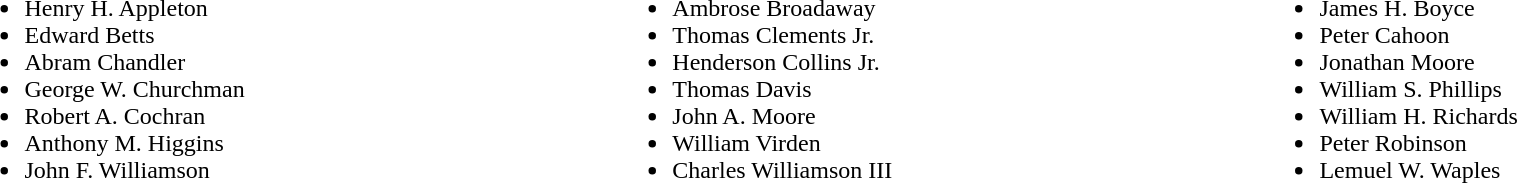<table width=100%>
<tr valign=top>
<td><br><ul><li>Henry H. Appleton</li><li>Edward Betts</li><li>Abram Chandler</li><li>George W. Churchman</li><li>Robert A. Cochran</li><li>Anthony M. Higgins</li><li>John F. Williamson</li></ul></td>
<td><br><ul><li>Ambrose Broadaway</li><li>Thomas Clements Jr.</li><li>Henderson Collins Jr.</li><li>Thomas Davis</li><li>John A. Moore</li><li>William Virden</li><li>Charles Williamson III</li></ul></td>
<td><br><ul><li>James H. Boyce</li><li>Peter Cahoon</li><li>Jonathan Moore</li><li>William S. Phillips</li><li>William H. Richards</li><li>Peter Robinson</li><li>Lemuel W. Waples</li></ul></td>
</tr>
</table>
